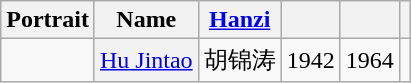<table class="wikitable unsortable" style=text-align:center>
<tr>
<th scope="col">Portrait</th>
<th scope="col">Name</th>
<th scope="col"><a href='#'>Hanzi</a></th>
<th scope="col"></th>
<th scope="col"></th>
<th scope=col class="unsortable"></th>
</tr>
<tr>
<td></td>
<th align="center" scope="row" style="font-weight:normal;"><a href='#'>Hu Jintao</a></th>
<td data-sort-value="18">胡锦涛</td>
<td>1942</td>
<td>1964</td>
<td></td>
</tr>
</table>
